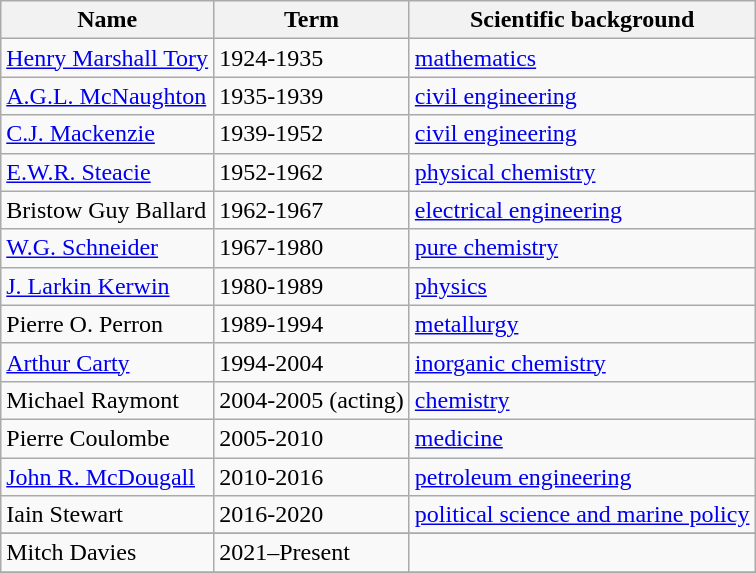<table class="wikitable sortable">
<tr>
<th>Name</th>
<th>Term</th>
<th>Scientific background</th>
</tr>
<tr>
<td><a href='#'>Henry Marshall Tory</a></td>
<td>1924-1935</td>
<td><a href='#'>mathematics</a></td>
</tr>
<tr>
<td><a href='#'>A.G.L. McNaughton</a></td>
<td>1935-1939</td>
<td><a href='#'>civil engineering</a></td>
</tr>
<tr>
<td><a href='#'>C.J. Mackenzie</a></td>
<td>1939-1952</td>
<td><a href='#'>civil engineering</a></td>
</tr>
<tr>
<td><a href='#'>E.W.R. Steacie</a></td>
<td>1952-1962</td>
<td><a href='#'>physical chemistry</a></td>
</tr>
<tr>
<td>Bristow Guy Ballard</td>
<td>1962-1967</td>
<td><a href='#'>electrical engineering</a></td>
</tr>
<tr>
<td><a href='#'>W.G. Schneider</a></td>
<td>1967-1980</td>
<td><a href='#'>pure chemistry</a></td>
</tr>
<tr>
<td><a href='#'>J. Larkin Kerwin</a></td>
<td>1980-1989</td>
<td><a href='#'>physics</a></td>
</tr>
<tr>
<td>Pierre O. Perron</td>
<td>1989-1994</td>
<td><a href='#'>metallurgy</a></td>
</tr>
<tr>
<td><a href='#'>Arthur Carty</a></td>
<td>1994-2004</td>
<td><a href='#'>inorganic chemistry</a></td>
</tr>
<tr>
<td>Michael Raymont</td>
<td>2004-2005 (acting)</td>
<td><a href='#'>chemistry</a></td>
</tr>
<tr>
<td>Pierre Coulombe</td>
<td>2005-2010</td>
<td><a href='#'>medicine</a></td>
</tr>
<tr>
<td><a href='#'>John R. McDougall</a></td>
<td>2010-2016</td>
<td><a href='#'>petroleum engineering</a></td>
</tr>
<tr>
<td>Iain Stewart</td>
<td>2016-2020</td>
<td><a href='#'>political science and marine policy</a></td>
</tr>
<tr>
</tr>
<tr>
<td>Mitch Davies</td>
<td>2021–Present</td>
<td></td>
</tr>
<tr>
</tr>
</table>
